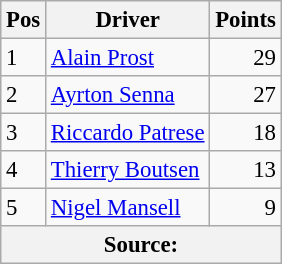<table class="wikitable" style="font-size: 95%;">
<tr>
<th>Pos</th>
<th>Driver</th>
<th>Points</th>
</tr>
<tr>
<td>1</td>
<td> <a href='#'>Alain Prost</a></td>
<td align=right>29</td>
</tr>
<tr>
<td>2</td>
<td> <a href='#'>Ayrton Senna</a></td>
<td align=right>27</td>
</tr>
<tr>
<td>3</td>
<td> <a href='#'>Riccardo Patrese</a></td>
<td align=right>18</td>
</tr>
<tr>
<td>4</td>
<td> <a href='#'>Thierry Boutsen</a></td>
<td align=right>13</td>
</tr>
<tr>
<td>5</td>
<td> <a href='#'>Nigel Mansell</a></td>
<td align=right>9</td>
</tr>
<tr>
<th colspan=4>Source: </th>
</tr>
</table>
